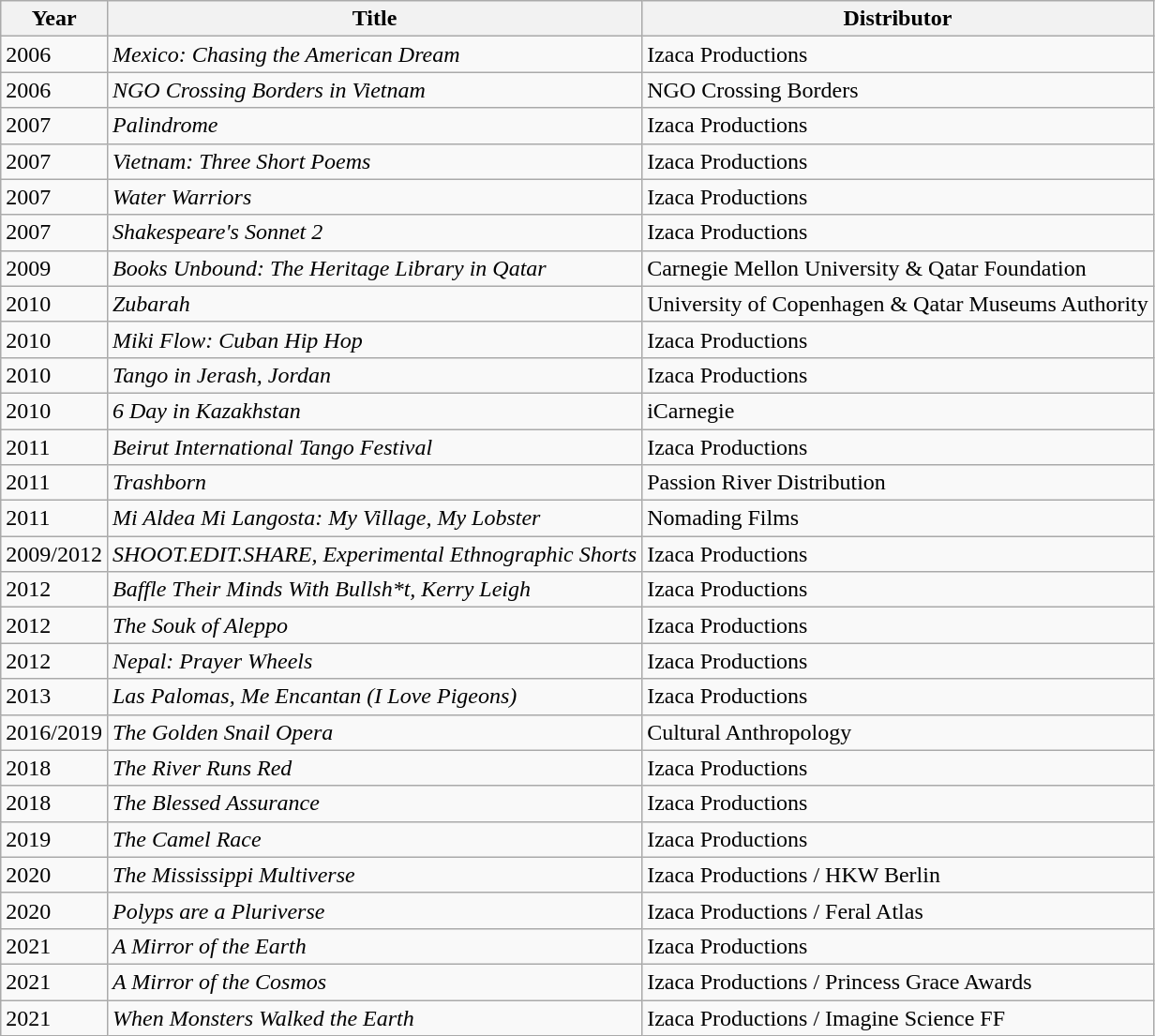<table class="wikitable sortable">
<tr>
<th>Year</th>
<th>Title</th>
<th>Distributor</th>
</tr>
<tr>
<td>2006</td>
<td><em>Mexico: Chasing the American Dream</em></td>
<td>Izaca Productions</td>
</tr>
<tr>
<td>2006</td>
<td><em>NGO Crossing Borders in Vietnam</em></td>
<td>NGO Crossing Borders</td>
</tr>
<tr>
<td>2007</td>
<td><em>Palindrome</em></td>
<td>Izaca Productions</td>
</tr>
<tr>
<td>2007</td>
<td><em>Vietnam: Three Short Poems</em></td>
<td>Izaca Productions</td>
</tr>
<tr>
<td>2007</td>
<td><em>Water Warriors</em></td>
<td>Izaca Productions</td>
</tr>
<tr>
<td>2007</td>
<td><em>Shakespeare's Sonnet 2</em></td>
<td>Izaca Productions</td>
</tr>
<tr>
<td>2009</td>
<td><em>Books Unbound: The Heritage Library in Qatar</em></td>
<td>Carnegie Mellon University & Qatar Foundation</td>
</tr>
<tr>
<td>2010</td>
<td><em>Zubarah</em></td>
<td>University of Copenhagen & Qatar Museums Authority</td>
</tr>
<tr>
<td>2010</td>
<td><em>Miki Flow: Cuban Hip Hop</em></td>
<td>Izaca Productions</td>
</tr>
<tr>
<td>2010</td>
<td><em>Tango in Jerash, Jordan</em></td>
<td>Izaca Productions</td>
</tr>
<tr>
<td>2010</td>
<td><em>6 Day in Kazakhstan</em></td>
<td>iCarnegie</td>
</tr>
<tr>
<td>2011</td>
<td><em>Beirut International Tango Festival</em></td>
<td>Izaca Productions</td>
</tr>
<tr>
<td>2011</td>
<td><em>Trashborn</em></td>
<td>Passion River Distribution</td>
</tr>
<tr>
<td>2011</td>
<td><em>Mi Aldea Mi Langosta: My Village, My Lobster</em></td>
<td>Nomading Films</td>
</tr>
<tr>
<td>2009/2012</td>
<td><em>SHOOT.EDIT.SHARE, Experimental Ethnographic Shorts</em></td>
<td>Izaca Productions</td>
</tr>
<tr>
<td>2012</td>
<td><em>Baffle Their Minds With Bullsh*t, Kerry Leigh</em></td>
<td>Izaca Productions</td>
</tr>
<tr>
<td>2012</td>
<td><em>The Souk of Aleppo</em></td>
<td>Izaca Productions</td>
</tr>
<tr>
<td>2012</td>
<td><em>Nepal: Prayer Wheels</em></td>
<td>Izaca Productions</td>
</tr>
<tr>
<td>2013</td>
<td><em>Las Palomas, Me Encantan (I Love Pigeons)</em></td>
<td>Izaca Productions</td>
</tr>
<tr>
<td>2016/2019</td>
<td><em>The Golden Snail Opera</em></td>
<td>Cultural Anthropology</td>
</tr>
<tr>
<td>2018</td>
<td><em>The River Runs Red</em></td>
<td>Izaca Productions</td>
</tr>
<tr>
<td>2018</td>
<td><em>The Blessed Assurance</em></td>
<td>Izaca Productions</td>
</tr>
<tr>
<td>2019</td>
<td><em>The Camel Race</em></td>
<td>Izaca Productions</td>
</tr>
<tr>
<td>2020</td>
<td><em>The Mississippi Multiverse</em></td>
<td>Izaca Productions / HKW Berlin</td>
</tr>
<tr>
<td>2020</td>
<td><em>Polyps are a Pluriverse</em></td>
<td>Izaca Productions / Feral Atlas</td>
</tr>
<tr>
<td>2021</td>
<td><em>A Mirror of the Earth</em></td>
<td>Izaca Productions</td>
</tr>
<tr>
<td>2021</td>
<td><em>A Mirror of the Cosmos</em></td>
<td>Izaca Productions / Princess Grace Awards</td>
</tr>
<tr>
<td>2021</td>
<td><em>When Monsters Walked the Earth</em></td>
<td>Izaca Productions / Imagine Science FF</td>
</tr>
</table>
